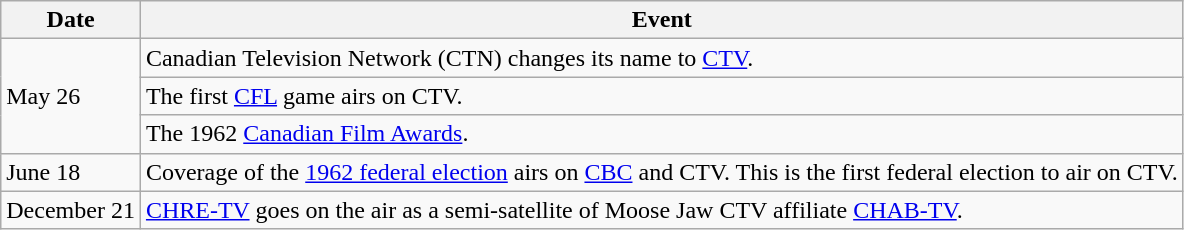<table class="wikitable">
<tr>
<th>Date</th>
<th>Event</th>
</tr>
<tr>
<td rowspan="3">May 26</td>
<td>Canadian Television Network (CTN) changes its name to <a href='#'>CTV</a>.</td>
</tr>
<tr>
<td>The first <a href='#'>CFL</a> game airs on CTV.</td>
</tr>
<tr>
<td>The 1962 <a href='#'>Canadian Film Awards</a>.</td>
</tr>
<tr>
<td>June 18</td>
<td>Coverage of the <a href='#'>1962 federal election</a> airs on <a href='#'>CBC</a> and CTV. This is the first federal election to air on CTV.</td>
</tr>
<tr>
<td>December 21</td>
<td><a href='#'>CHRE-TV</a> goes on the air as a semi-satellite of Moose Jaw CTV affiliate <a href='#'>CHAB-TV</a>.</td>
</tr>
</table>
